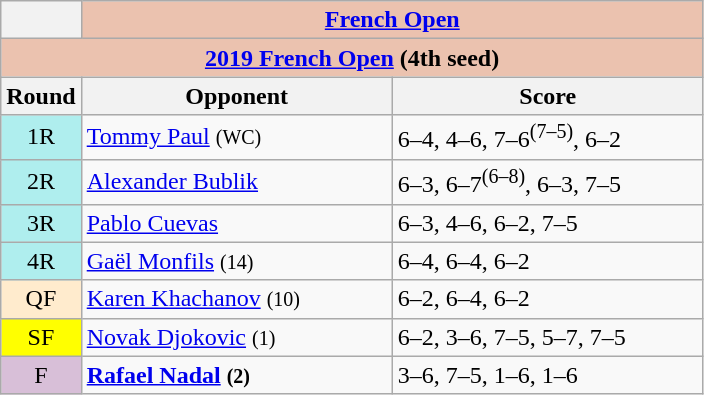<table class="wikitable collapsible collapsed">
<tr>
<th></th>
<th colspan=2 style="background:#ebc2af;"><a href='#'>French Open</a></th>
</tr>
<tr>
<th colspan=3 style="background:#ebc2af;"><a href='#'>2019 French Open</a> (4th seed)</th>
</tr>
<tr>
<th width=15>Round</th>
<th width=200>Opponent</th>
<th width=200>Score</th>
</tr>
<tr>
<td style="text-align:center; background:#afeeee;">1R</td>
<td> <a href='#'>Tommy Paul</a> <small>(WC)</small></td>
<td>6–4, 4–6, 7–6<sup>(7–5)</sup>, 6–2</td>
</tr>
<tr>
<td style="text-align:center; background:#afeeee;">2R</td>
<td> <a href='#'>Alexander Bublik</a></td>
<td>6–3, 6–7<sup>(6–8)</sup>, 6–3, 7–5</td>
</tr>
<tr>
<td style="text-align:center; background:#afeeee;">3R</td>
<td> <a href='#'>Pablo Cuevas</a></td>
<td>6–3, 4–6, 6–2, 7–5</td>
</tr>
<tr>
<td style="text-align:center; background:#afeeee;">4R</td>
<td> <a href='#'>Gaël Monfils</a> <small>(14)</small></td>
<td>6–4, 6–4, 6–2</td>
</tr>
<tr>
<td style="text-align:center; background:#ffebcd;">QF</td>
<td> <a href='#'>Karen Khachanov</a> <small>(10)</small></td>
<td>6–2, 6–4, 6–2</td>
</tr>
<tr>
<td style="text-align:center; background:yellow;">SF</td>
<td> <a href='#'>Novak Djokovic</a> <small>(1)</small></td>
<td>6–2, 3–6, 7–5, 5–7, 7–5</td>
</tr>
<tr>
<td style="text-align:center; background:thistle;">F</td>
<td><strong> <a href='#'>Rafael Nadal</a> <small>(2)</small></strong></td>
<td>3–6, 7–5, 1–6, 1–6</td>
</tr>
</table>
